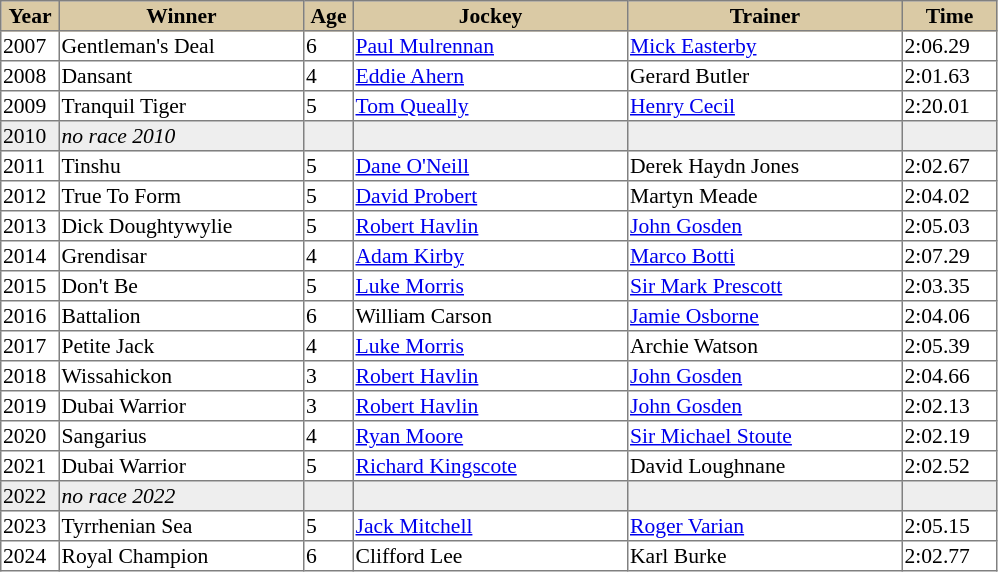<table class = "sortable" | border="1" style="border-collapse: collapse; font-size:90%">
<tr bgcolor="#DACAA5" align="center">
<th style="width:36px"><strong>Year</strong></th>
<th style="width:160px"><strong>Winner</strong></th>
<th style="width:30px"><strong>Age</strong></th>
<th style="width:180px"><strong>Jockey</strong></th>
<th style="width:180px"><strong>Trainer</strong></th>
<th style="width:60px"><strong>Time</strong></th>
</tr>
<tr>
<td>2007</td>
<td>Gentleman's Deal</td>
<td>6</td>
<td><a href='#'>Paul Mulrennan</a></td>
<td><a href='#'>Mick Easterby</a></td>
<td>2:06.29</td>
</tr>
<tr>
<td>2008</td>
<td>Dansant</td>
<td>4</td>
<td><a href='#'>Eddie Ahern</a></td>
<td>Gerard Butler</td>
<td>2:01.63</td>
</tr>
<tr>
<td>2009</td>
<td>Tranquil Tiger</td>
<td>5</td>
<td><a href='#'>Tom Queally</a></td>
<td><a href='#'>Henry Cecil</a></td>
<td>2:20.01</td>
</tr>
<tr bgcolor="#eeeeee">
<td><span>2010</span></td>
<td><em>no race 2010</em> </td>
<td></td>
<td></td>
<td></td>
<td></td>
</tr>
<tr>
<td>2011</td>
<td>Tinshu</td>
<td>5</td>
<td><a href='#'>Dane O'Neill</a></td>
<td>Derek Haydn Jones</td>
<td>2:02.67</td>
</tr>
<tr>
<td>2012</td>
<td>True To Form</td>
<td>5</td>
<td><a href='#'>David Probert</a></td>
<td>Martyn Meade</td>
<td>2:04.02</td>
</tr>
<tr>
<td>2013</td>
<td>Dick Doughtywylie</td>
<td>5</td>
<td><a href='#'>Robert Havlin</a></td>
<td><a href='#'>John Gosden</a></td>
<td>2:05.03</td>
</tr>
<tr>
<td>2014</td>
<td>Grendisar</td>
<td>4</td>
<td><a href='#'>Adam Kirby</a></td>
<td><a href='#'>Marco Botti</a></td>
<td>2:07.29</td>
</tr>
<tr>
<td>2015</td>
<td>Don't Be</td>
<td>5</td>
<td><a href='#'>Luke Morris</a></td>
<td><a href='#'>Sir Mark Prescott</a></td>
<td>2:03.35</td>
</tr>
<tr>
<td>2016</td>
<td>Battalion</td>
<td>6</td>
<td>William Carson</td>
<td><a href='#'>Jamie Osborne</a></td>
<td>2:04.06</td>
</tr>
<tr>
<td>2017</td>
<td>Petite Jack</td>
<td>4</td>
<td><a href='#'>Luke Morris</a></td>
<td>Archie Watson</td>
<td>2:05.39</td>
</tr>
<tr>
<td>2018</td>
<td>Wissahickon</td>
<td>3</td>
<td><a href='#'>Robert Havlin</a></td>
<td><a href='#'>John Gosden</a></td>
<td>2:04.66</td>
</tr>
<tr>
<td>2019</td>
<td>Dubai Warrior</td>
<td>3</td>
<td><a href='#'>Robert Havlin</a></td>
<td><a href='#'>John Gosden</a></td>
<td>2:02.13</td>
</tr>
<tr>
<td>2020</td>
<td>Sangarius</td>
<td>4</td>
<td><a href='#'>Ryan Moore</a></td>
<td><a href='#'>Sir Michael Stoute</a></td>
<td>2:02.19</td>
</tr>
<tr>
<td>2021</td>
<td>Dubai Warrior</td>
<td>5</td>
<td><a href='#'>Richard Kingscote</a></td>
<td>David Loughnane</td>
<td>2:02.52</td>
</tr>
<tr bgcolor="#eeeeee">
<td><span>2022</span></td>
<td><em>no race 2022</em> </td>
<td></td>
<td></td>
<td></td>
<td></td>
</tr>
<tr>
<td>2023</td>
<td>Tyrrhenian Sea</td>
<td>5</td>
<td><a href='#'>Jack Mitchell</a></td>
<td><a href='#'>Roger Varian</a></td>
<td>2:05.15</td>
</tr>
<tr>
<td>2024</td>
<td>Royal Champion</td>
<td>6</td>
<td>Clifford Lee</td>
<td>Karl Burke</td>
<td>2:02.77</td>
</tr>
</table>
